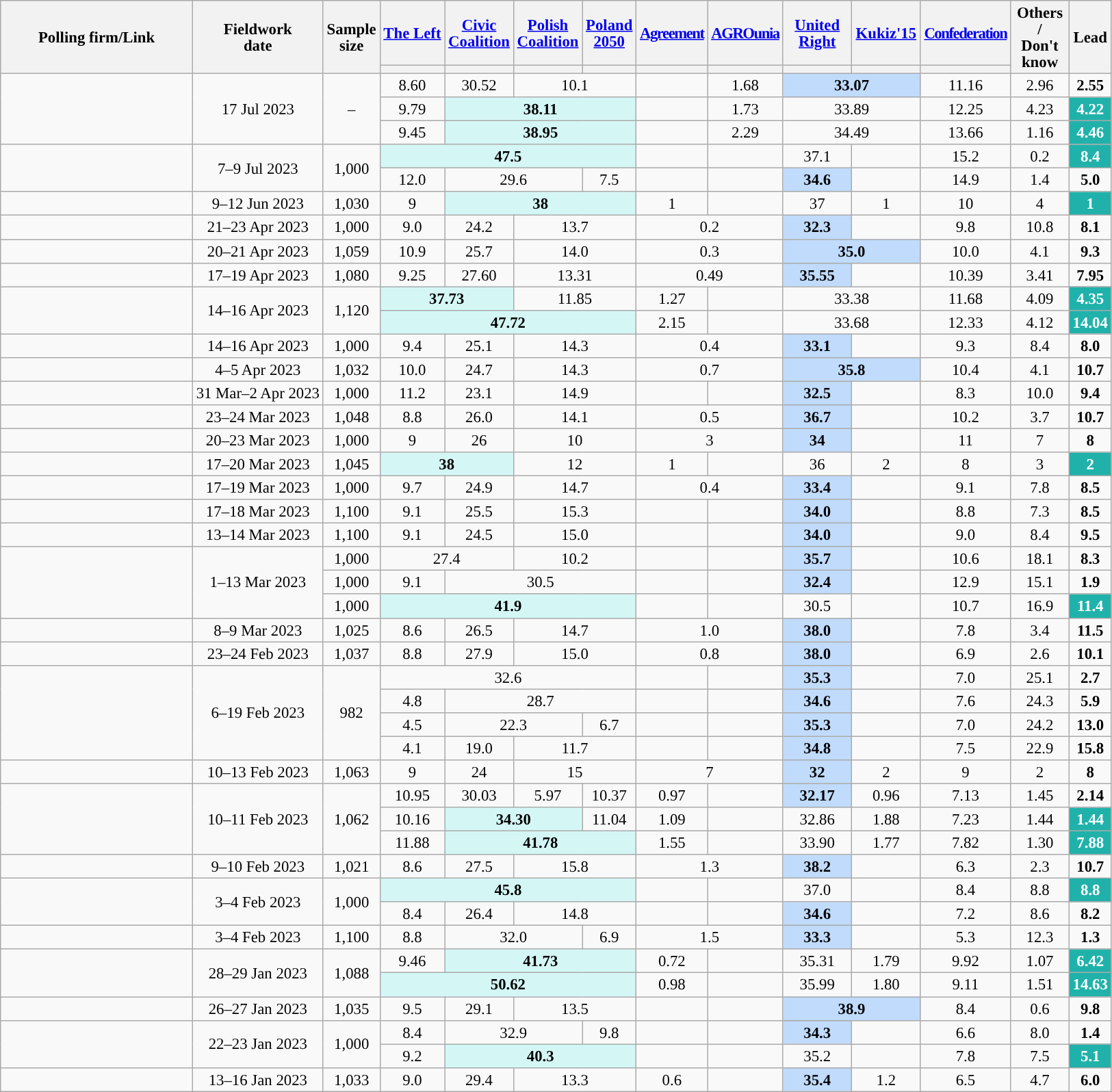<table class="wikitable sortable collapsible" style="text-align:center; font-size:95%; line-height:16px">
<tr background-color:#E9E9E9">
<th rowspan="2" style="width:180px;">Polling firm/Link</th>
<th rowspan="2" data-sort-type="date">Fieldwork<br>date</th>
<th rowspan="2" style="width:20px;">Sample<br>size</th>
<th><a href='#'>The Left</a></th>
<th><a href='#'>Civic<br>Coalition</a></th>
<th><a href='#'>Polish<br>Coalition</a></th>
<th><a href='#'>Poland<br>2050</a></th>
<th style="letter-spacing: -1px;"><a href='#'>Agreement</a></th>
<th style="width:60px;letter-spacing: -1px;" class="unsortable"><a href='#'>AGROunia</a></th>
<th style="width:60px;" class="unsortable"><a href='#'>United<br>Right</a></th>
<th style="width:60px;" class="unsortable"><a href='#'>Kukiz'15</a></th>
<th style="width:60px;letter-spacing: -1px;" class="unsortable"><a href='#'>Confederation</a></th>
<th rowspan="2" data-sort-type="number" style="width:50px;">Others /<br>Don't know</th>
<th rowspan="2" data-sort-type="number" style="width:30px;">Lead</th>
</tr>
<tr>
<th data-sort-type="number" style="height:1px; background:"></th>
<th data-sort-type="number" style="height:1px; background:"></th>
<th data-sort-type="number" style="height:1px; background:"></th>
<th data-sort-type="number" style="height:1px; background:"></th>
<th data-sort-type="number" style="height:1px; background:"></th>
<th data-sort-type="number" style="height:1px; background:"></th>
<th data-sort-type="number" style="height:1px; background:"></th>
<th data-sort-type="number" style="height:1px; background:"></th>
<th data-sort-type="number" style="height:1px; background:"></th>
</tr>
<tr>
<td rowspan="3"></td>
<td rowspan="3" data-sort-value="2023-07-17">17 Jul 2023</td>
<td rowspan="3">–</td>
<td>8.60</td>
<td>30.52</td>
<td colspan="2">10.1</td>
<td></td>
<td>1.68</td>
<td colspan="2" style="background:#C0DBFC;"><strong>33.07</strong></td>
<td>11.16</td>
<td>2.96</td>
<td style="background:"><strong>2.55</strong></td>
</tr>
<tr>
<td>9.79</td>
<td colspan="3" style="background:#D4F7F6;"><strong>38.11</strong></td>
<td></td>
<td>1.73</td>
<td colspan="2">33.89</td>
<td>12.25</td>
<td>4.23</td>
<td style="background:#20B2AA; color:white;"><strong>4.22</strong></td>
</tr>
<tr>
<td>9.45</td>
<td colspan="3" style="background:#D4F7F6;"><strong>38.95</strong></td>
<td></td>
<td>2.29</td>
<td colspan="2">34.49</td>
<td>13.66</td>
<td>1.16</td>
<td style="background:#20B2AA; color:white;"><strong>4.46</strong></td>
</tr>
<tr>
<td rowspan="2"></td>
<td rowspan="2" data-sort-value="2023-07-09">7–9 Jul 2023</td>
<td rowspan="2">1,000</td>
<td colspan="4" style="background:#D4F7F6;"><strong>47.5</strong><br></td>
<td></td>
<td></td>
<td>37.1<br></td>
<td></td>
<td>15.2<br></td>
<td>0.2<br></td>
<td style="background:#20B2AA; color:white;"><strong>8.4</strong></td>
</tr>
<tr>
<td>12.0<br></td>
<td colspan="2">29.6<br></td>
<td>7.5<br></td>
<td></td>
<td></td>
<td style="background:#C0DBFC;"><strong>34.6</strong><br></td>
<td></td>
<td>14.9<br></td>
<td>1.4<br></td>
<td style="background:"><strong>5.0</strong></td>
</tr>
<tr>
<td></td>
<td data-sort-value="2023-06-12">9–12 Jun 2023</td>
<td>1,030</td>
<td>9</td>
<td colspan="3" style="background:#D4F7F6;"><strong>38</strong></td>
<td>1</td>
<td></td>
<td>37</td>
<td>1</td>
<td>10</td>
<td>4</td>
<td style="background:#20B2AA; color:white;"><strong>1</strong></td>
</tr>
<tr>
<td></td>
<td data-sort-value="2023-04-23">21–23 Apr 2023</td>
<td>1,000</td>
<td>9.0<br></td>
<td>24.2<br></td>
<td colspan="2">13.7<br></td>
<td colspan="2">0.2<br></td>
<td style="background:#C0DBFC;"><strong>32.3</strong><br></td>
<td></td>
<td>9.8<br></td>
<td>10.8<br></td>
<td style="background:"><strong>8.1</strong></td>
</tr>
<tr>
<td></td>
<td data-sort-value="2023-04-21">20–21 Apr 2023</td>
<td>1,059</td>
<td>10.9<br></td>
<td>25.7<br></td>
<td colspan="2">14.0<br></td>
<td colspan="2">0.3<br></td>
<td colspan="2" style="background:#C0DBFC;"><strong>35.0</strong><br></td>
<td>10.0<br></td>
<td>4.1<br></td>
<td style="background:"><strong>9.3</strong></td>
</tr>
<tr>
<td></td>
<td data-sort-value="2023-04-19">17–19 Apr 2023</td>
<td>1,080</td>
<td>9.25</td>
<td>27.60</td>
<td colspan="2">13.31</td>
<td colspan="2">0.49</td>
<td style="background:#C0DBFC;"><strong>35.55</strong></td>
<td></td>
<td>10.39</td>
<td>3.41</td>
<td style="background:"><strong>7.95</strong></td>
</tr>
<tr>
<td rowspan="2"></td>
<td rowspan="2" data-sort-value="2023-04-16">14–16 Apr 2023</td>
<td rowspan="2">1,120</td>
<td colspan="2" style="background:#D4F7F6;"><strong>37.73</strong></td>
<td colspan="2">11.85</td>
<td>1.27</td>
<td></td>
<td colspan="2">33.38</td>
<td>11.68</td>
<td>4.09</td>
<td style="background:#20B2AA; color:white;"><strong>4.35</strong></td>
</tr>
<tr>
<td colspan="4" style="background:#D4F7F6;"><strong>47.72</strong></td>
<td>2.15</td>
<td></td>
<td colspan="2">33.68</td>
<td>12.33</td>
<td>4.12</td>
<td style="background:#20B2AA; color:white;"><strong>14.04</strong></td>
</tr>
<tr>
<td></td>
<td data-sort-value="2023-04-16">14–16 Apr 2023</td>
<td>1,000</td>
<td>9.4<br></td>
<td>25.1<br></td>
<td colspan="2">14.3<br></td>
<td colspan="2">0.4<br></td>
<td style="background:#C0DBFC;"><strong>33.1</strong><br></td>
<td></td>
<td>9.3<br></td>
<td>8.4<br></td>
<td style="background:"><strong>8.0</strong></td>
</tr>
<tr>
<td></td>
<td data-sort-value="2023-04-05">4–5 Apr 2023</td>
<td>1,032</td>
<td>10.0</td>
<td>24.7</td>
<td colspan="2">14.3</td>
<td colspan="2">0.7</td>
<td colspan="2" style="background:#C0DBFC;"><strong>35.8</strong></td>
<td>10.4</td>
<td>4.1</td>
<td style="background:"><strong>10.7</strong></td>
</tr>
<tr>
<td></td>
<td data-sort-value="2023-04-02">31 Mar–2 Apr 2023</td>
<td>1,000</td>
<td>11.2<br></td>
<td>23.1<br></td>
<td colspan="2">14.9<br></td>
<td></td>
<td></td>
<td style="background:#C0DBFC;"><strong>32.5</strong><br></td>
<td></td>
<td>8.3<br></td>
<td>10.0<br></td>
<td style="background:"><strong>9.4</strong></td>
</tr>
<tr>
<td></td>
<td data-sort-value="2023-03-24">23–24 Mar 2023</td>
<td>1,048</td>
<td>8.8<br></td>
<td>26.0<br></td>
<td colspan="2">14.1<br></td>
<td colspan="2">0.5<br></td>
<td style="background:#C0DBFC;"><strong>36.7</strong><br></td>
<td></td>
<td>10.2<br></td>
<td>3.7<br></td>
<td style="background:"><strong>10.7</strong></td>
</tr>
<tr>
<td></td>
<td data-sort-value="2023-03-23">20–23 Mar 2023</td>
<td>1,000</td>
<td>9<br></td>
<td>26<br></td>
<td colspan="2">10<br></td>
<td colspan="2">3<br></td>
<td style="background:#C0DBFC;"><strong>34</strong><br></td>
<td></td>
<td>11<br></td>
<td>7<br></td>
<td style="background:"><strong>8</strong></td>
</tr>
<tr>
<td></td>
<td data-sort-value="2023-03-20">17–20 Mar 2023</td>
<td>1,045</td>
<td colspan="2" style="background:#D4F7F6;"><strong>38</strong></td>
<td colspan="2">12</td>
<td>1</td>
<td></td>
<td>36</td>
<td>2</td>
<td>8</td>
<td>3</td>
<td style="background:#20B2AA; color:white;"><strong>2</strong></td>
</tr>
<tr>
<td></td>
<td data-sort-value="2023-03-19">17–19 Mar 2023</td>
<td>1,000</td>
<td>9.7<br></td>
<td>24.9<br></td>
<td colspan="2">14.7<br></td>
<td colspan="2">0.4<br></td>
<td style="background:#C0DBFC;"><strong>33.4</strong><br></td>
<td></td>
<td>9.1<br></td>
<td>7.8<br></td>
<td style="background:"><strong>8.5</strong></td>
</tr>
<tr>
<td></td>
<td data-sort-value="2023-03-18">17–18 Mar 2023</td>
<td>1,100</td>
<td>9.1</td>
<td>25.5</td>
<td colspan="2">15.3</td>
<td></td>
<td></td>
<td style="background:#C0DBFC;"><strong>34.0</strong></td>
<td></td>
<td>8.8</td>
<td>7.3</td>
<td style="background:"><strong>8.5</strong></td>
</tr>
<tr>
<td></td>
<td data-sort-value="2023-03-14">13–14 Mar 2023</td>
<td>1,100</td>
<td>9.1</td>
<td>24.5</td>
<td colspan="2">15.0</td>
<td></td>
<td></td>
<td style="background:#C0DBFC;"><strong>34.0</strong></td>
<td></td>
<td>9.0</td>
<td>8.4</td>
<td style="background:"><strong>9.5</strong></td>
</tr>
<tr>
<td rowspan="3"></td>
<td rowspan="3" data-sort-value="2023-03-13">1–13 Mar 2023</td>
<td>1,000</td>
<td colspan="2">27.4<br></td>
<td colspan="2">10.2<br></td>
<td></td>
<td></td>
<td style="background:#C0DBFC;"><strong>35.7</strong><br></td>
<td></td>
<td>10.6<br></td>
<td>18.1<br></td>
<td style="background:"><strong>8.3</strong></td>
</tr>
<tr>
<td>1,000</td>
<td>9.1<br></td>
<td colspan="3">30.5<br></td>
<td></td>
<td></td>
<td style="background:#C0DBFC;"><strong>32.4</strong><br></td>
<td></td>
<td>12.9<br></td>
<td>15.1<br></td>
<td style="background:"><strong>1.9</strong></td>
</tr>
<tr>
<td>1,000</td>
<td colspan="4" style="background:#D4F7F6;"><strong>41.9</strong><br></td>
<td></td>
<td></td>
<td>30.5<br></td>
<td></td>
<td>10.7<br></td>
<td>16.9<br></td>
<td style="background:#20B2AA; color:white;"><strong>11.4</strong></td>
</tr>
<tr>
<td></td>
<td data-sort-value="2023-03-09">8–9 Mar 2023</td>
<td>1,025</td>
<td>8.6<br></td>
<td>26.5<br></td>
<td colspan="2">14.7<br></td>
<td colspan="2">1.0<br></td>
<td style="background:#C0DBFC;"><strong>38.0</strong><br></td>
<td></td>
<td>7.8<br></td>
<td>3.4<br></td>
<td style="background:"><strong>11.5</strong></td>
</tr>
<tr>
<td></td>
<td data-sort-value="2023-02-24">23–24 Feb 2023</td>
<td>1,037</td>
<td>8.8<br></td>
<td>27.9<br></td>
<td colspan="2">15.0<br></td>
<td colspan="2">0.8<br></td>
<td style="background:#C0DBFC;"><strong>38.0</strong><br></td>
<td></td>
<td>6.9<br></td>
<td>2.6<br></td>
<td style="background:"><strong>10.1</strong></td>
</tr>
<tr>
<td rowspan="4"></td>
<td rowspan="4" data-sort-value="2023-02-19">6–19 Feb 2023</td>
<td rowspan="4">982</td>
<td colspan="4">32.6</td>
<td></td>
<td></td>
<td style="background:#C0DBFC;"><strong>35.3</strong></td>
<td></td>
<td>7.0</td>
<td>25.1</td>
<td style="background:"><strong>2.7</strong></td>
</tr>
<tr>
<td>4.8</td>
<td colspan="3">28.7</td>
<td></td>
<td></td>
<td style="background:#C0DBFC;"><strong>34.6</strong></td>
<td></td>
<td>7.6</td>
<td>24.3</td>
<td style="background:"><strong>5.9</strong></td>
</tr>
<tr>
<td>4.5</td>
<td colspan="2">22.3</td>
<td>6.7</td>
<td></td>
<td></td>
<td style="background:#C0DBFC;"><strong>35.3</strong></td>
<td></td>
<td>7.0</td>
<td>24.2</td>
<td style="background:"><strong>13.0</strong></td>
</tr>
<tr>
<td>4.1</td>
<td>19.0</td>
<td colspan="2">11.7</td>
<td></td>
<td></td>
<td style="background:#C0DBFC;"><strong>34.8</strong></td>
<td></td>
<td>7.5</td>
<td>22.9</td>
<td style="background:"><strong>15.8</strong></td>
</tr>
<tr>
<td></td>
<td data-sort-value="2023-02-13">10–13 Feb 2023</td>
<td>1,063</td>
<td>9</td>
<td>24</td>
<td colspan="2">15</td>
<td colspan="2">7</td>
<td style="background:#C0DBFC;"><strong>32</strong></td>
<td>2</td>
<td>9</td>
<td>2</td>
<td style="background:"><strong>8</strong></td>
</tr>
<tr>
<td rowspan="3"></td>
<td rowspan="3" data-sort-value="2023-02-11">10–11 Feb 2023</td>
<td rowspan="3">1,062</td>
<td>10.95</td>
<td>30.03</td>
<td>5.97</td>
<td>10.37</td>
<td>0.97</td>
<td></td>
<td style="background:#C0DBFC;"><strong>32.17</strong></td>
<td>0.96</td>
<td>7.13</td>
<td>1.45</td>
<td style="background:"><strong>2.14</strong></td>
</tr>
<tr>
<td>10.16</td>
<td colspan="2" style="background:#D4F7F6;"><strong>34.30</strong></td>
<td>11.04</td>
<td>1.09</td>
<td></td>
<td>32.86</td>
<td>1.88</td>
<td>7.23</td>
<td>1.44</td>
<td style="background:#20B2AA; color:white;"><strong>1.44</strong></td>
</tr>
<tr>
<td>11.88</td>
<td colspan="3" style="background:#D4F7F6;"><strong>41.78</strong></td>
<td>1.55</td>
<td></td>
<td>33.90</td>
<td>1.77</td>
<td>7.82</td>
<td>1.30</td>
<td style="background:#20B2AA; color:white;"><strong>7.88</strong></td>
</tr>
<tr>
<td></td>
<td data-sort-value="2023-02-10">9–10 Feb 2023</td>
<td>1,021</td>
<td>8.6<br></td>
<td>27.5<br></td>
<td colspan="2">15.8<br></td>
<td colspan="2">1.3<br></td>
<td style="background:#C0DBFC;"><strong>38.2</strong><br></td>
<td></td>
<td>6.3<br></td>
<td>2.3</td>
<td style="background:"><strong>10.7</strong></td>
</tr>
<tr>
<td rowspan="2"></td>
<td rowspan="2" data-sort-value="2023-02-04">3–4 Feb 2023</td>
<td rowspan="2">1,000</td>
<td colspan="4" style="background:#D4F7F6;"><strong>45.8</strong></td>
<td></td>
<td></td>
<td>37.0</td>
<td></td>
<td>8.4</td>
<td>8.8</td>
<td style="background:#20B2AA; color:white;"><strong>8.8</strong></td>
</tr>
<tr>
<td>8.4</td>
<td>26.4</td>
<td colspan="2">14.8</td>
<td></td>
<td></td>
<td style="background:#C0DBFC;"><strong>34.6</strong></td>
<td></td>
<td>7.2</td>
<td>8.6</td>
<td style="background:"><strong>8.2</strong></td>
</tr>
<tr>
<td></td>
<td data-sort-value="2023-02-04">3–4 Feb 2023</td>
<td>1,100</td>
<td>8.8</td>
<td colspan="2">32.0</td>
<td>6.9</td>
<td colspan="2">1.5</td>
<td style="background:#C0DBFC;"><strong>33.3</strong></td>
<td></td>
<td>5.3</td>
<td>12.3</td>
<td style="background:"><strong>1.3</strong></td>
</tr>
<tr>
<td rowspan="2"></td>
<td rowspan="2" data-sort-value="2023-01-29">28–29 Jan 2023</td>
<td rowspan="2">1,088</td>
<td>9.46</td>
<td colspan="3" style="background:#D4F7F6;"><strong>41.73</strong></td>
<td>0.72</td>
<td></td>
<td>35.31</td>
<td>1.79</td>
<td>9.92</td>
<td>1.07</td>
<td style="background:#20B2AA; color:white;"><strong>6.42</strong></td>
</tr>
<tr>
<td colspan="4" style="background:#D4F7F6;"><strong>50.62</strong></td>
<td>0.98</td>
<td></td>
<td>35.99</td>
<td>1.80</td>
<td>9.11</td>
<td>1.51</td>
<td style="background:#20B2AA; color:white;"><strong>14.63</strong></td>
</tr>
<tr>
<td></td>
<td data-sort-value="2023-01-27">26–27 Jan 2023</td>
<td>1,035</td>
<td>9.5<br></td>
<td>29.1<br></td>
<td colspan="2">13.5<br></td>
<td></td>
<td></td>
<td colspan="2" style="background:#C0DBFC;"><strong>38.9</strong><br></td>
<td>8.4<br></td>
<td>0.6<br></td>
<td style="background:"><strong>9.8</strong></td>
</tr>
<tr>
<td rowspan="2"></td>
<td rowspan="2" data-sort-value="2023-01-23">22–23 Jan 2023</td>
<td rowspan="2">1,000</td>
<td>8.4</td>
<td colspan="2">32.9</td>
<td>9.8</td>
<td></td>
<td></td>
<td style="background:#C0DBFC;"><strong>34.3</strong></td>
<td></td>
<td>6.6</td>
<td>8.0</td>
<td style="background:"><strong>1.4</strong></td>
</tr>
<tr>
<td>9.2</td>
<td colspan="3" style="background:#D4F7F6;"><strong>40.3</strong></td>
<td></td>
<td></td>
<td>35.2</td>
<td></td>
<td>7.8</td>
<td>7.5</td>
<td style="background:#20B2AA; color:white;"><strong>5.1</strong></td>
</tr>
<tr>
<td></td>
<td data-sort-value="2023-01-16">13–16 Jan 2023</td>
<td>1,033</td>
<td>9.0</td>
<td>29.4</td>
<td colspan="2">13.3</td>
<td>0.6</td>
<td></td>
<td style="background:#C0DBFC;"><strong>35.4</strong></td>
<td>1.2</td>
<td>6.5</td>
<td>4.7</td>
<td style="background:"><strong>6.0</strong></td>
</tr>
</table>
